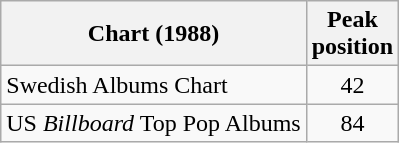<table class="wikitable sortable">
<tr>
<th>Chart (1988)</th>
<th>Peak<br>position</th>
</tr>
<tr>
<td>Swedish Albums Chart</td>
<td style="text-align:center;">42</td>
</tr>
<tr>
<td>US <em>Billboard</em> Top Pop Albums</td>
<td style="text-align:center;">84</td>
</tr>
</table>
